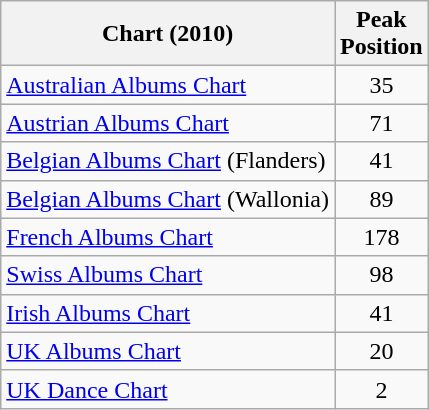<table class="wikitable sortable">
<tr>
<th>Chart (2010)</th>
<th>Peak<br>Position</th>
</tr>
<tr>
<td align="left"><a href='#'>Australian Albums Chart</a></td>
<td style="text-align:center;">35</td>
</tr>
<tr>
<td align="left"><a href='#'>Austrian Albums Chart</a></td>
<td style="text-align:center;">71</td>
</tr>
<tr>
<td align="left"><a href='#'>Belgian Albums Chart</a> (Flanders)</td>
<td style="text-align:center;">41</td>
</tr>
<tr>
<td align="left"><a href='#'>Belgian Albums Chart</a> (Wallonia)</td>
<td style="text-align:center;">89</td>
</tr>
<tr>
<td align="left"><a href='#'>French Albums Chart</a></td>
<td style="text-align:center;">178</td>
</tr>
<tr>
<td align="left"><a href='#'>Swiss Albums Chart</a></td>
<td style="text-align:center;">98</td>
</tr>
<tr>
<td align="left"><a href='#'>Irish Albums Chart</a></td>
<td style="text-align:center;">41</td>
</tr>
<tr>
<td align="left"><a href='#'>UK Albums Chart</a></td>
<td style="text-align:center;">20</td>
</tr>
<tr>
<td align="left"><a href='#'>UK Dance Chart</a></td>
<td style="text-align:center;">2</td>
</tr>
</table>
